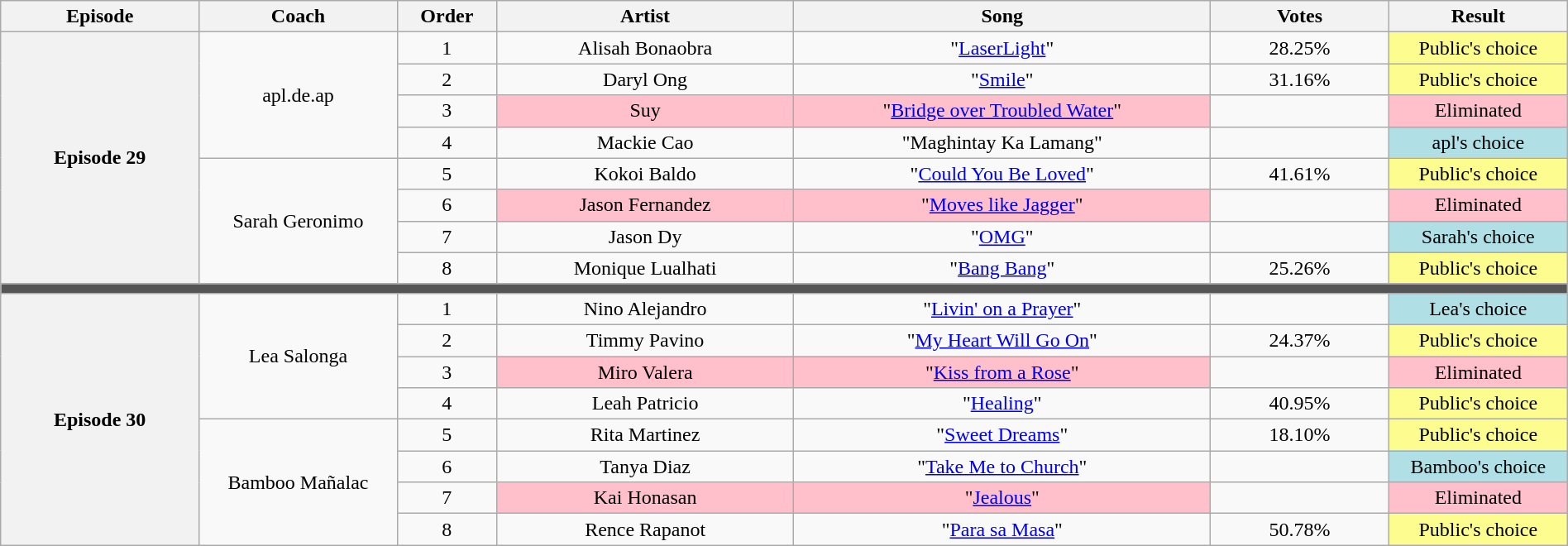<table class="wikitable" style="text-align:center; width:100%;">
<tr>
<th style="width:10%;">Episode</th>
<th style="width:10%;">Coach</th>
<th style="width:05%;">Order</th>
<th style="width:15%;">Artist</th>
<th style="width:21%;">Song</th>
<th style="width:9%;">Votes</th>
<th style="width:9%;">Result</th>
</tr>
<tr>
<th rowspan="8">Episode 29<br><small></small></th>
<td rowspan="4">apl.de.ap</td>
<td>1</td>
<td>Alisah Bonaobra</td>
<td>"<a href='#'>LaserLight</a>"</td>
<td>28.25%</td>
<td style="background:#fdfc8f; ">Public's choice</td>
</tr>
<tr>
<td>2</td>
<td>Daryl Ong</td>
<td>"<a href='#'>Smile</a>"</td>
<td>31.16%</td>
<td style="background:#fdfc8f; ">Public's choice</td>
</tr>
<tr>
<td>3</td>
<td style="background:pink; ">Suy</td>
<td style="background:pink; ">"<a href='#'>Bridge over Troubled Water</a>"</td>
<td></td>
<td style="background:pink; ">Eliminated</td>
</tr>
<tr>
<td>4</td>
<td>Mackie Cao</td>
<td>"Maghintay Ka Lamang"</td>
<td></td>
<td style="background:#B0E0E6; ">apl's choice</td>
</tr>
<tr>
<td rowspan="4">Sarah Geronimo</td>
<td>5</td>
<td>Kokoi Baldo</td>
<td>"<a href='#'>Could You Be Loved</a>"</td>
<td>41.61%</td>
<td style="background:#fdfc8f; ">Public's choice</td>
</tr>
<tr>
<td>6</td>
<td style="background:pink; ">Jason Fernandez</td>
<td style="background:pink; ">"<a href='#'>Moves like Jagger</a>"</td>
<td></td>
<td style="background:pink; ">Eliminated</td>
</tr>
<tr>
<td>7</td>
<td>Jason Dy</td>
<td>"<a href='#'>OMG</a>"</td>
<td></td>
<td style="background:#B0E0E6; ">Sarah's choice</td>
</tr>
<tr>
<td>8</td>
<td>Monique Lualhati</td>
<td>"<a href='#'>Bang Bang</a>"</td>
<td>25.26%</td>
<td style="background:#fdfc8f; ">Public's choice</td>
</tr>
<tr>
<th colspan="7" style="background:#555;"></th>
</tr>
<tr>
<th rowspan="8">Episode 30<br><small></small></th>
<td rowspan="4">Lea Salonga</td>
<td>1</td>
<td>Nino Alejandro</td>
<td>"<a href='#'>Livin' on a Prayer</a>"</td>
<td></td>
<td style="background:#B0E0E6; ">Lea's choice</td>
</tr>
<tr>
<td>2</td>
<td>Timmy Pavino</td>
<td>"<a href='#'>My Heart Will Go On</a>"</td>
<td>24.37%</td>
<td style="background:#fdfc8f; ">Public's choice</td>
</tr>
<tr>
<td>3</td>
<td style="background:pink; ">Miro Valera</td>
<td style="background:pink; ">"<a href='#'>Kiss from a Rose</a>"</td>
<td></td>
<td style="background:pink; ">Eliminated</td>
</tr>
<tr>
<td>4</td>
<td>Leah Patricio</td>
<td>"<a href='#'>Healing</a>"</td>
<td>40.95%</td>
<td style="background:#fdfc8f; ">Public's choice</td>
</tr>
<tr>
<td rowspan="4">Bamboo Mañalac</td>
<td>5</td>
<td>Rita Martinez</td>
<td>"<a href='#'>Sweet Dreams</a>"</td>
<td>18.10%</td>
<td style="background:#fdfc8f; ">Public's choice</td>
</tr>
<tr>
<td>6</td>
<td>Tanya Diaz</td>
<td>"<a href='#'>Take Me to Church</a>"</td>
<td></td>
<td style="background:#B0E0E6; ">Bamboo's choice</td>
</tr>
<tr>
<td>7</td>
<td style="background:pink; ">Kai Honasan</td>
<td style="background:pink; ">"<a href='#'>Jealous</a>"</td>
<td></td>
<td style="background:pink; ">Eliminated</td>
</tr>
<tr>
<td>8</td>
<td>Rence Rapanot</td>
<td>"<a href='#'>Para sa Masa</a>"</td>
<td>50.78%</td>
<td style="background:#fdfc8f; ">Public's choice</td>
</tr>
</table>
